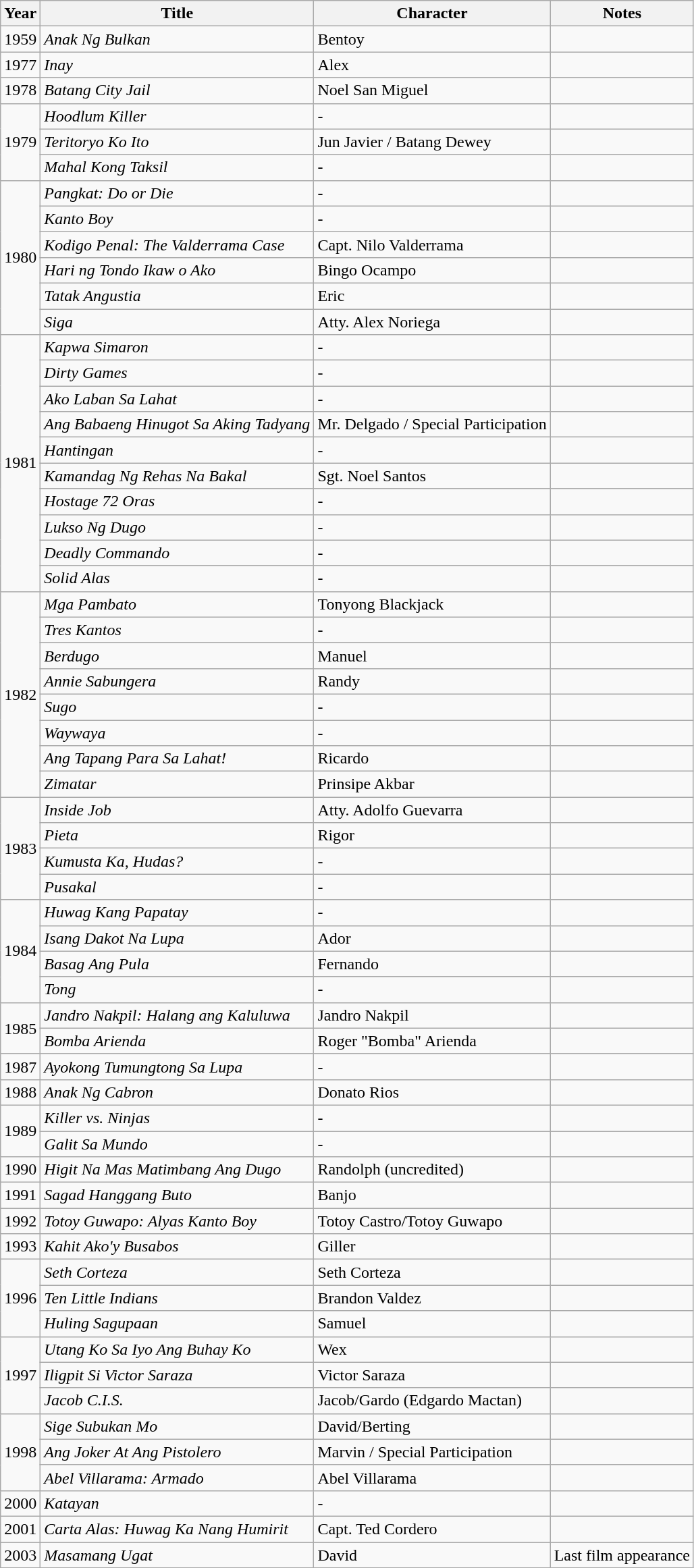<table class="wikitable">
<tr>
<th>Year</th>
<th>Title</th>
<th>Character</th>
<th>Notes</th>
</tr>
<tr>
<td>1959</td>
<td><em>Anak Ng Bulkan</em></td>
<td>Bentoy</td>
<td></td>
</tr>
<tr>
<td>1977</td>
<td><em>Inay</em></td>
<td>Alex</td>
<td></td>
</tr>
<tr>
<td>1978</td>
<td><em>Batang City Jail</em></td>
<td>Noel San Miguel</td>
<td></td>
</tr>
<tr>
<td rowspan="3">1979</td>
<td><em>Hoodlum Killer</em></td>
<td>-</td>
<td></td>
</tr>
<tr>
<td><em>Teritoryo Ko Ito</em></td>
<td>Jun Javier / Batang Dewey</td>
<td></td>
</tr>
<tr>
<td><em>Mahal Kong Taksil</em></td>
<td>-</td>
<td></td>
</tr>
<tr>
<td rowspan="6">1980</td>
<td><em>Pangkat: Do or Die</em></td>
<td>-</td>
<td></td>
</tr>
<tr>
<td><em>Kanto Boy</em></td>
<td>-</td>
<td></td>
</tr>
<tr>
<td><em>Kodigo Penal: The Valderrama Case</em></td>
<td>Capt. Nilo Valderrama</td>
<td></td>
</tr>
<tr>
<td><em>Hari ng Tondo Ikaw o Ako</em></td>
<td>Bingo Ocampo</td>
<td></td>
</tr>
<tr>
<td><em>Tatak Angustia</em></td>
<td>Eric</td>
<td></td>
</tr>
<tr>
<td><em>Siga</em></td>
<td>Atty. Alex Noriega</td>
<td></td>
</tr>
<tr>
<td rowspan="10">1981</td>
<td><em>Kapwa Simaron</em></td>
<td>-</td>
<td></td>
</tr>
<tr>
<td><em>Dirty Games</em></td>
<td>-</td>
<td></td>
</tr>
<tr>
<td><em>Ako Laban Sa Lahat</em></td>
<td>-</td>
<td></td>
</tr>
<tr>
<td><em>Ang Babaeng Hinugot Sa Aking Tadyang</em></td>
<td>Mr. Delgado / Special Participation</td>
<td></td>
</tr>
<tr>
<td><em>Hantingan</em></td>
<td>-</td>
<td></td>
</tr>
<tr>
<td><em>Kamandag Ng Rehas Na Bakal</em></td>
<td>Sgt. Noel Santos</td>
<td></td>
</tr>
<tr>
<td><em>Hostage 72 Oras</em></td>
<td>-</td>
<td></td>
</tr>
<tr>
<td><em>Lukso Ng Dugo</em></td>
<td>-</td>
<td></td>
</tr>
<tr>
<td><em>Deadly Commando</em></td>
<td>-</td>
<td></td>
</tr>
<tr>
<td><em>Solid Alas</em></td>
<td>-</td>
<td></td>
</tr>
<tr>
<td rowspan="8">1982</td>
<td><em>Mga Pambato</em></td>
<td>Tonyong Blackjack</td>
<td></td>
</tr>
<tr>
<td><em>Tres Kantos</em></td>
<td>-</td>
<td></td>
</tr>
<tr>
<td><em>Berdugo</em></td>
<td>Manuel</td>
<td></td>
</tr>
<tr>
<td><em>Annie Sabungera</em></td>
<td>Randy</td>
<td></td>
</tr>
<tr>
<td><em>Sugo</em></td>
<td>-</td>
<td></td>
</tr>
<tr>
<td><em>Waywaya</em></td>
<td>-</td>
<td></td>
</tr>
<tr>
<td><em>Ang Tapang Para Sa Lahat!</em></td>
<td>Ricardo</td>
<td></td>
</tr>
<tr>
<td><em>Zimatar</em></td>
<td>Prinsipe Akbar</td>
<td></td>
</tr>
<tr>
<td rowspan="4">1983</td>
<td><em>Inside Job</em></td>
<td>Atty. Adolfo Guevarra</td>
<td></td>
</tr>
<tr>
<td><em>Pieta</em></td>
<td>Rigor</td>
<td></td>
</tr>
<tr>
<td><em>Kumusta Ka, Hudas?</em></td>
<td>-</td>
<td></td>
</tr>
<tr>
<td><em>Pusakal</em></td>
<td>-</td>
<td></td>
</tr>
<tr>
<td rowspan="4">1984</td>
<td><em>Huwag Kang Papatay</em></td>
<td>-</td>
<td></td>
</tr>
<tr>
<td><em>Isang Dakot Na Lupa</em></td>
<td>Ador</td>
<td></td>
</tr>
<tr>
<td><em>Basag Ang Pula</em></td>
<td>Fernando</td>
<td></td>
</tr>
<tr>
<td><em>Tong</em></td>
<td>-</td>
<td></td>
</tr>
<tr>
<td rowspan="2">1985</td>
<td><em>Jandro Nakpil: Halang ang Kaluluwa</em></td>
<td>Jandro Nakpil</td>
<td></td>
</tr>
<tr>
<td><em>Bomba Arienda</em></td>
<td>Roger "Bomba" Arienda</td>
<td></td>
</tr>
<tr>
<td>1987</td>
<td><em>Ayokong Tumungtong Sa Lupa</em></td>
<td>-</td>
<td></td>
</tr>
<tr>
<td>1988</td>
<td><em>Anak Ng Cabron</em></td>
<td>Donato Rios</td>
<td></td>
</tr>
<tr>
<td rowspan="2">1989</td>
<td><em>Killer vs. Ninjas</em></td>
<td>-</td>
<td></td>
</tr>
<tr>
<td><em>Galit Sa Mundo</em></td>
<td>-</td>
<td></td>
</tr>
<tr>
<td>1990</td>
<td><em>Higit Na Mas Matimbang Ang Dugo</em></td>
<td>Randolph (uncredited)</td>
<td></td>
</tr>
<tr>
<td>1991</td>
<td><em>Sagad Hanggang Buto</em></td>
<td>Banjo</td>
<td></td>
</tr>
<tr>
<td>1992</td>
<td><em>Totoy Guwapo: Alyas Kanto Boy</em></td>
<td>Totoy Castro/Totoy Guwapo</td>
<td></td>
</tr>
<tr>
<td>1993</td>
<td><em>Kahit Ako'y Busabos</em></td>
<td>Giller</td>
<td></td>
</tr>
<tr>
<td rowspan="3">1996</td>
<td><em>Seth Corteza</em></td>
<td>Seth Corteza</td>
<td></td>
</tr>
<tr>
<td><em>Ten Little Indians</em></td>
<td>Brandon Valdez</td>
<td></td>
</tr>
<tr>
<td><em>Huling Sagupaan</em></td>
<td>Samuel</td>
<td></td>
</tr>
<tr>
<td rowspan="3">1997</td>
<td><em>Utang Ko Sa Iyo Ang Buhay Ko</em></td>
<td>Wex</td>
<td></td>
</tr>
<tr>
<td><em>Iligpit Si Victor Saraza</em></td>
<td>Victor Saraza</td>
<td></td>
</tr>
<tr>
<td><em>Jacob C.I.S.</em></td>
<td>Jacob/Gardo (Edgardo Mactan)</td>
<td></td>
</tr>
<tr>
<td rowspan="3">1998</td>
<td><em>Sige Subukan Mo</em></td>
<td>David/Berting</td>
<td></td>
</tr>
<tr>
<td><em>Ang Joker At Ang Pistolero</em></td>
<td>Marvin / Special Participation</td>
<td></td>
</tr>
<tr>
<td><em>Abel Villarama: Armado</em></td>
<td>Abel Villarama</td>
<td></td>
</tr>
<tr>
<td>2000</td>
<td><em>Katayan</em></td>
<td>-</td>
<td></td>
</tr>
<tr>
<td>2001</td>
<td><em>Carta Alas: Huwag Ka Nang Humirit</em></td>
<td>Capt. Ted Cordero</td>
<td></td>
</tr>
<tr>
<td>2003</td>
<td><em>Masamang Ugat</em></td>
<td>David</td>
<td>Last film appearance</td>
</tr>
</table>
